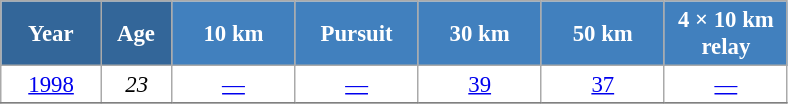<table class="wikitable" style="font-size:95%; text-align:center; border:grey solid 1px; border-collapse:collapse; background:#ffffff;">
<tr>
<th style="background-color:#369; color:white; width:60px;"> Year </th>
<th style="background-color:#369; color:white; width:40px;"> Age </th>
<th style="background-color:#4180be; color:white; width:75px;"> 10 km </th>
<th style="background-color:#4180be; color:white; width:75px;"> Pursuit </th>
<th style="background-color:#4180be; color:white; width:75px;"> 30 km </th>
<th style="background-color:#4180be; color:white; width:75px;"> 50 km </th>
<th style="background-color:#4180be; color:white; width:75px;"> 4 × 10 km <br> relay </th>
</tr>
<tr>
<td><a href='#'>1998</a></td>
<td><em>23</em></td>
<td><a href='#'>—</a></td>
<td><a href='#'>—</a></td>
<td><a href='#'>39</a></td>
<td><a href='#'>37</a></td>
<td><a href='#'>—</a></td>
</tr>
<tr>
</tr>
</table>
